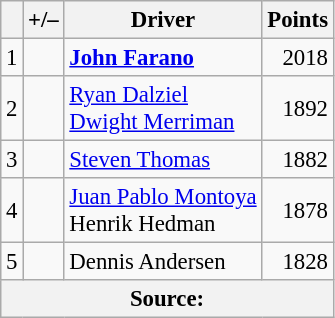<table class="wikitable" style="font-size: 95%;">
<tr>
<th scope="col"></th>
<th scope="col">+/–</th>
<th scope="col">Driver</th>
<th scope="col">Points</th>
</tr>
<tr>
<td align=center>1</td>
<td align="left"></td>
<td><strong> <a href='#'>John Farano</a></strong></td>
<td align=right>2018</td>
</tr>
<tr>
<td align=center>2</td>
<td align="left"></td>
<td> <a href='#'>Ryan Dalziel</a><br> <a href='#'>Dwight Merriman</a></td>
<td align=right>1892</td>
</tr>
<tr>
<td align=center>3</td>
<td align="left"></td>
<td> <a href='#'>Steven Thomas</a></td>
<td align=right>1882</td>
</tr>
<tr>
<td align=center>4</td>
<td align="left"></td>
<td> <a href='#'>Juan Pablo Montoya</a><br> Henrik Hedman</td>
<td align=right>1878</td>
</tr>
<tr>
<td align=center>5</td>
<td align="left"></td>
<td> Dennis Andersen</td>
<td align=right>1828</td>
</tr>
<tr>
<th colspan=5>Source:</th>
</tr>
</table>
